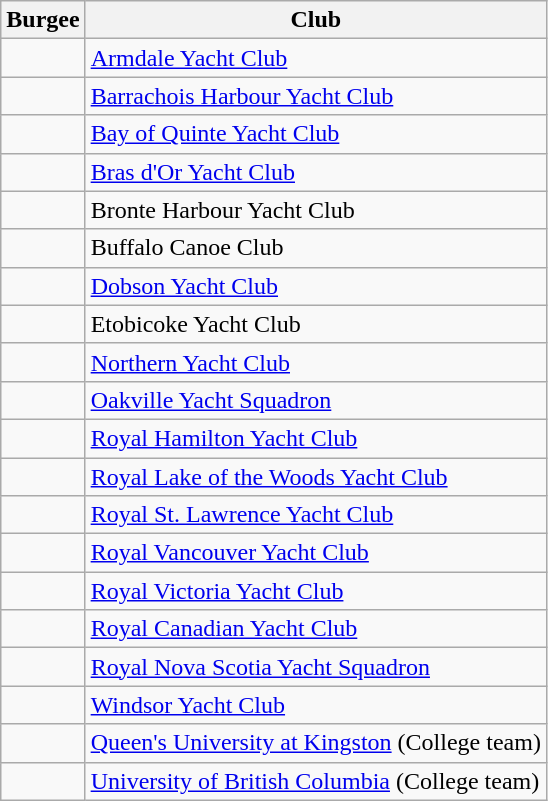<table class="wikitable">
<tr>
<th scope="col">Burgee</th>
<th scope="col">Club</th>
</tr>
<tr>
<td></td>
<td><a href='#'>Armdale Yacht Club</a></td>
</tr>
<tr>
<td></td>
<td><a href='#'>Barrachois Harbour Yacht Club</a></td>
</tr>
<tr>
<td></td>
<td><a href='#'>Bay of Quinte Yacht Club</a></td>
</tr>
<tr>
<td></td>
<td><a href='#'>Bras d'Or Yacht Club</a></td>
</tr>
<tr>
<td></td>
<td>Bronte Harbour Yacht Club</td>
</tr>
<tr>
<td></td>
<td>Buffalo Canoe Club</td>
</tr>
<tr>
<td></td>
<td><a href='#'>Dobson Yacht Club</a></td>
</tr>
<tr>
<td></td>
<td>Etobicoke Yacht Club</td>
</tr>
<tr>
<td></td>
<td><a href='#'>Northern Yacht Club</a></td>
</tr>
<tr>
<td></td>
<td><a href='#'>Oakville Yacht Squadron</a></td>
</tr>
<tr>
<td></td>
<td><a href='#'>Royal Hamilton Yacht Club</a></td>
</tr>
<tr>
<td></td>
<td><a href='#'>Royal Lake of the Woods Yacht Club</a></td>
</tr>
<tr>
<td></td>
<td><a href='#'>Royal St. Lawrence Yacht Club</a></td>
</tr>
<tr>
<td></td>
<td><a href='#'>Royal Vancouver Yacht Club</a></td>
</tr>
<tr>
<td></td>
<td><a href='#'>Royal Victoria Yacht Club</a></td>
</tr>
<tr>
<td></td>
<td><a href='#'>Royal Canadian Yacht Club</a></td>
</tr>
<tr>
<td></td>
<td><a href='#'>Royal Nova Scotia Yacht Squadron</a></td>
</tr>
<tr>
<td></td>
<td><a href='#'>Windsor Yacht Club</a></td>
</tr>
<tr>
<td></td>
<td><a href='#'>Queen's University at Kingston</a> (College team)</td>
</tr>
<tr>
<td></td>
<td><a href='#'>University of British Columbia</a> (College team)</td>
</tr>
</table>
